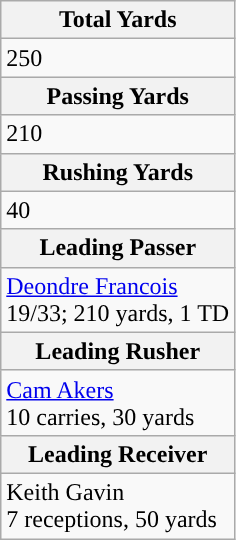<table class="wikitable">
<tr>
<th>Total Yards</th>
</tr>
<tr>
<td>250</td>
</tr>
<tr>
<th>Passing Yards</th>
</tr>
<tr>
<td>210</td>
</tr>
<tr>
<th>Rushing Yards</th>
</tr>
<tr>
<td>40</td>
</tr>
<tr>
<th>Leading Passer</th>
</tr>
<tr>
<td><a href='#'>Deondre Francois</a><br>19/33; 210 yards, 1 TD</td>
</tr>
<tr>
<th>Leading Rusher</th>
</tr>
<tr>
<td><a href='#'>Cam Akers</a><br>10 carries, 30 yards</td>
</tr>
<tr>
<th>Leading Receiver</th>
</tr>
<tr>
<td>Keith Gavin<br>7 receptions, 50 yards</td>
</tr>
</table>
